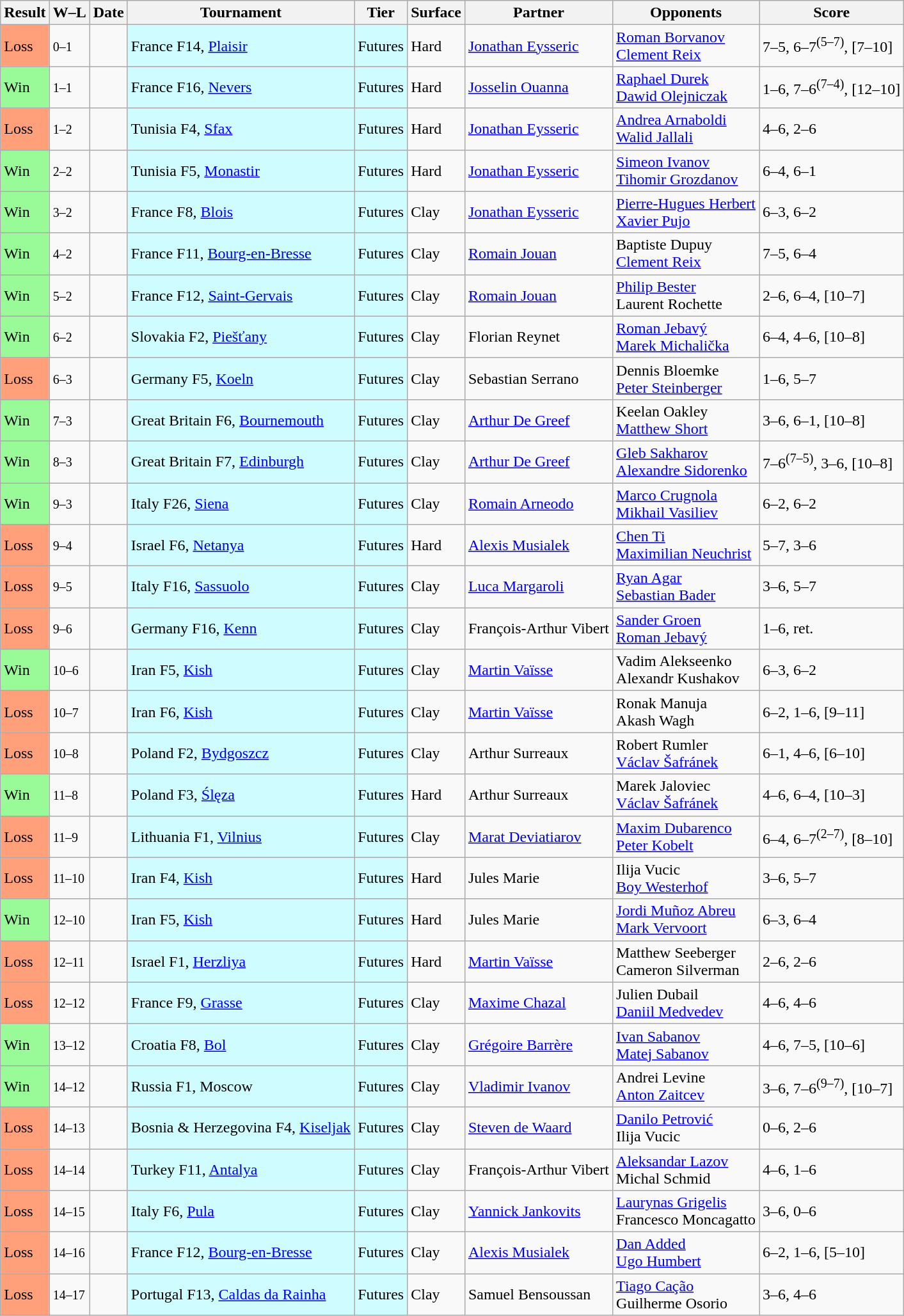<table class="sortable wikitable">
<tr>
<th>Result</th>
<th class="unsortable">W–L</th>
<th>Date</th>
<th>Tournament</th>
<th>Tier</th>
<th>Surface</th>
<th>Partner</th>
<th>Opponents</th>
<th class="unsortable">Score</th>
</tr>
<tr>
<td style="background:#ffa07a;">Loss</td>
<td><small>0–1</small></td>
<td></td>
<td style="background:#cffcff;">France F14, <a href='#'>Plaisir</a></td>
<td style="background:#cffcff;">Futures</td>
<td>Hard</td>
<td> <a href='#'>Jonathan Eysseric</a></td>
<td> <a href='#'>Roman Borvanov</a> <br>  <a href='#'>Clement Reix</a></td>
<td>7–5, 6–7<sup>(5–7)</sup>, [7–10]</td>
</tr>
<tr>
<td style="background:#98fb98;">Win</td>
<td><small>1–1</small></td>
<td></td>
<td style="background:#cffcff;">France F16, <a href='#'>Nevers</a></td>
<td style="background:#cffcff;">Futures</td>
<td>Hard</td>
<td> <a href='#'>Josselin Ouanna</a></td>
<td> <a href='#'>Raphael Durek</a> <br>  <a href='#'>Dawid Olejniczak</a></td>
<td>1–6, 7–6<sup>(7–4)</sup>, [12–10]</td>
</tr>
<tr>
<td style="background:#ffa07a;">Loss</td>
<td><small>1–2</small></td>
<td></td>
<td style="background:#cffcff;">Tunisia F4, <a href='#'>Sfax</a></td>
<td style="background:#cffcff;">Futures</td>
<td>Hard</td>
<td> <a href='#'>Jonathan Eysseric</a></td>
<td> <a href='#'>Andrea Arnaboldi</a> <br>  <a href='#'>Walid Jallali</a></td>
<td>4–6, 2–6</td>
</tr>
<tr>
<td style="background:#98fb98;">Win</td>
<td><small>2–2</small></td>
<td></td>
<td style="background:#cffcff;">Tunisia F5, <a href='#'>Monastir</a></td>
<td style="background:#cffcff;">Futures</td>
<td>Hard</td>
<td> <a href='#'>Jonathan Eysseric</a></td>
<td> <a href='#'>Simeon Ivanov</a> <br>  <a href='#'>Tihomir Grozdanov</a></td>
<td>6–4, 6–1</td>
</tr>
<tr>
<td style="background:#98fb98;">Win</td>
<td><small>3–2</small></td>
<td></td>
<td style="background:#cffcff;">France F8, <a href='#'>Blois</a></td>
<td style="background:#cffcff;">Futures</td>
<td>Clay</td>
<td> <a href='#'>Jonathan Eysseric</a></td>
<td> <a href='#'>Pierre-Hugues Herbert</a> <br>  <a href='#'>Xavier Pujo</a></td>
<td>6–3, 6–2</td>
</tr>
<tr>
<td style="background:#98fb98;">Win</td>
<td><small>4–2</small></td>
<td></td>
<td style="background:#cffcff;">France F11, <a href='#'>Bourg-en-Bresse</a></td>
<td style="background:#cffcff;">Futures</td>
<td>Clay</td>
<td> <a href='#'>Romain Jouan</a></td>
<td> Baptiste Dupuy <br>  <a href='#'>Clement Reix</a></td>
<td>7–5, 6–4</td>
</tr>
<tr>
<td style="background:#98fb98;">Win</td>
<td><small>5–2</small></td>
<td></td>
<td style="background:#cffcff;">France F12, <a href='#'>Saint-Gervais</a></td>
<td style="background:#cffcff;">Futures</td>
<td>Clay</td>
<td> <a href='#'>Romain Jouan</a></td>
<td> <a href='#'>Philip Bester</a> <br>  Laurent Rochette</td>
<td>2–6, 6–4, [10–7]</td>
</tr>
<tr>
<td style="background:#98fb98;">Win</td>
<td><small>6–2</small></td>
<td></td>
<td style="background:#cffcff;">Slovakia F2, <a href='#'>Piešťany</a></td>
<td style="background:#cffcff;">Futures</td>
<td>Clay</td>
<td> Florian Reynet</td>
<td> <a href='#'>Roman Jebavý</a> <br>  <a href='#'>Marek Michalička</a></td>
<td>6–4, 4–6, [10–8]</td>
</tr>
<tr>
<td style="background:#ffa07a;">Loss</td>
<td><small>6–3</small></td>
<td></td>
<td style="background:#cffcff;">Germany F5, <a href='#'>Koeln</a></td>
<td style="background:#cffcff;">Futures</td>
<td>Clay</td>
<td> Sebastian Serrano</td>
<td> Dennis Bloemke <br>  <a href='#'>Peter Steinberger</a></td>
<td>1–6, 5–7</td>
</tr>
<tr>
<td style="background:#98fb98;">Win</td>
<td><small>7–3</small></td>
<td></td>
<td style="background:#cffcff;">Great Britain F6, <a href='#'>Bournemouth</a></td>
<td style="background:#cffcff;">Futures</td>
<td>Clay</td>
<td> <a href='#'>Arthur De Greef</a></td>
<td> Keelan Oakley <br>  <a href='#'>Matthew Short</a></td>
<td>3–6, 6–1, [10–8]</td>
</tr>
<tr>
<td style="background:#98fb98;">Win</td>
<td><small>8–3</small></td>
<td></td>
<td style="background:#cffcff;">Great Britain F7, <a href='#'>Edinburgh</a></td>
<td style="background:#cffcff;">Futures</td>
<td>Clay</td>
<td> <a href='#'>Arthur De Greef</a></td>
<td> <a href='#'>Gleb Sakharov</a> <br>  <a href='#'>Alexandre Sidorenko</a></td>
<td>7–6<sup>(7–5)</sup>, 3–6, [10–8]</td>
</tr>
<tr>
<td style="background:#98fb98;">Win</td>
<td><small>9–3</small></td>
<td></td>
<td style="background:#cffcff;">Italy F26, <a href='#'>Siena</a></td>
<td style="background:#cffcff;">Futures</td>
<td>Clay</td>
<td> <a href='#'>Romain Arneodo</a></td>
<td> <a href='#'>Marco Crugnola</a> <br>  <a href='#'>Mikhail Vasiliev</a></td>
<td>6–2, 6–2</td>
</tr>
<tr>
<td style="background:#ffa07a;">Loss</td>
<td><small>9–4</small></td>
<td></td>
<td style="background:#cffcff;">Israel F6, <a href='#'>Netanya</a></td>
<td style="background:#cffcff;">Futures</td>
<td>Hard</td>
<td> <a href='#'>Alexis Musialek</a></td>
<td> <a href='#'>Chen Ti</a> <br>  <a href='#'>Maximilian Neuchrist</a></td>
<td>5–7, 3–6</td>
</tr>
<tr>
<td style="background:#ffa07a;">Loss</td>
<td><small>9–5</small></td>
<td></td>
<td style="background:#cffcff;">Italy F16, <a href='#'>Sassuolo</a></td>
<td style="background:#cffcff;">Futures</td>
<td>Clay</td>
<td> <a href='#'>Luca Margaroli</a></td>
<td> <a href='#'>Ryan Agar</a> <br>  <a href='#'>Sebastian Bader</a></td>
<td>3–6, 5–7</td>
</tr>
<tr>
<td style="background:#ffa07a;">Loss</td>
<td><small>9–6</small></td>
<td></td>
<td style="background:#cffcff;">Germany F16, <a href='#'>Kenn</a></td>
<td style="background:#cffcff;">Futures</td>
<td>Clay</td>
<td> François-Arthur Vibert</td>
<td> <a href='#'>Sander Groen</a> <br>  <a href='#'>Roman Jebavý</a></td>
<td>1–6, ret.</td>
</tr>
<tr>
<td style="background:#98fb98;">Win</td>
<td><small>10–6</small></td>
<td></td>
<td style="background:#cffcff;">Iran F5, <a href='#'>Kish</a></td>
<td style="background:#cffcff;">Futures</td>
<td>Clay</td>
<td> <a href='#'>Martin Vaïsse</a></td>
<td> Vadim Alekseenko <br>  Alexandr Kushakov</td>
<td>6–3, 6–2</td>
</tr>
<tr>
<td style="background:#ffa07a;">Loss</td>
<td><small>10–7</small></td>
<td></td>
<td style="background:#cffcff;">Iran F6, <a href='#'>Kish</a></td>
<td style="background:#cffcff;">Futures</td>
<td>Clay</td>
<td> <a href='#'>Martin Vaïsse</a></td>
<td> Ronak Manuja <br>  Akash Wagh</td>
<td>6–2, 1–6, [9–11]</td>
</tr>
<tr>
<td style="background:#ffa07a;">Loss</td>
<td><small>10–8</small></td>
<td></td>
<td style="background:#cffcff;">Poland F2, <a href='#'>Bydgoszcz</a></td>
<td style="background:#cffcff;">Futures</td>
<td>Clay</td>
<td> Arthur Surreaux</td>
<td> Robert Rumler <br>  <a href='#'>Václav Šafránek</a></td>
<td>6–1, 4–6, [6–10]</td>
</tr>
<tr>
<td style="background:#98fb98;">Win</td>
<td><small>11–8</small></td>
<td></td>
<td style="background:#cffcff;">Poland F3, <a href='#'>Ślęza</a></td>
<td style="background:#cffcff;">Futures</td>
<td>Hard</td>
<td> Arthur Surreaux</td>
<td> Marek Jaloviec <br>  <a href='#'>Václav Šafránek</a></td>
<td>4–6, 6–4, [10–3]</td>
</tr>
<tr>
<td style="background:#ffa07a;">Loss</td>
<td><small>11–9</small></td>
<td></td>
<td style="background:#cffcff;">Lithuania F1, <a href='#'>Vilnius</a></td>
<td style="background:#cffcff;">Futures</td>
<td>Clay</td>
<td> <a href='#'>Marat Deviatiarov</a></td>
<td> <a href='#'>Maxim Dubarenco</a> <br>  <a href='#'>Peter Kobelt</a></td>
<td>6–4, 6–7<sup>(2–7)</sup>, [8–10]</td>
</tr>
<tr>
<td style="background:#ffa07a;">Loss</td>
<td><small>11–10</small></td>
<td></td>
<td style="background:#cffcff;">Iran F4, <a href='#'>Kish</a></td>
<td style="background:#cffcff;">Futures</td>
<td>Hard</td>
<td> Jules Marie</td>
<td> Ilija Vucic <br>  <a href='#'>Boy Westerhof</a></td>
<td>3–6, 5–7</td>
</tr>
<tr>
<td style="background:#98fb98;">Win</td>
<td><small>12–10</small></td>
<td></td>
<td style="background:#cffcff;">Iran F5, <a href='#'>Kish</a></td>
<td style="background:#cffcff;">Futures</td>
<td>Hard</td>
<td> Jules Marie</td>
<td> <a href='#'>Jordi Muñoz Abreu</a> <br>  <a href='#'>Mark Vervoort</a></td>
<td>6–3, 6–4</td>
</tr>
<tr>
<td style="background:#ffa07a;">Loss</td>
<td><small>12–11</small></td>
<td></td>
<td style="background:#cffcff;">Israel F1, <a href='#'>Herzliya</a></td>
<td style="background:#cffcff;">Futures</td>
<td>Hard</td>
<td> <a href='#'>Martin Vaïsse</a></td>
<td> Matthew Seeberger <br>  Cameron Silverman</td>
<td>2–6, 2–6</td>
</tr>
<tr>
<td style="background:#ffa07a;">Loss</td>
<td><small>12–12</small></td>
<td></td>
<td style="background:#cffcff;">France F9, <a href='#'>Grasse</a></td>
<td style="background:#cffcff;">Futures</td>
<td>Clay</td>
<td> <a href='#'>Maxime Chazal</a></td>
<td> Julien Dubail <br>  <a href='#'>Daniil Medvedev</a></td>
<td>4–6, 4–6</td>
</tr>
<tr>
<td style="background:#98fb98;">Win</td>
<td><small>13–12</small></td>
<td></td>
<td style="background:#cffcff;">Croatia F8, <a href='#'>Bol</a></td>
<td style="background:#cffcff;">Futures</td>
<td>Clay</td>
<td> <a href='#'>Grégoire Barrère</a></td>
<td> <a href='#'>Ivan Sabanov</a> <br>  <a href='#'>Matej Sabanov</a></td>
<td>4–6, 7–5, [10–6]</td>
</tr>
<tr>
<td style="background:#98fb98;">Win</td>
<td><small>14–12</small></td>
<td></td>
<td style="background:#cffcff;">Russia F1, Moscow</td>
<td style="background:#cffcff;">Futures</td>
<td>Clay</td>
<td> <a href='#'>Vladimir Ivanov</a></td>
<td> Andrei Levine <br>  <a href='#'>Anton Zaitcev</a></td>
<td>3–6, 7–6<sup>(9–7)</sup>, [10–7]</td>
</tr>
<tr>
<td style="background:#ffa07a;">Loss</td>
<td><small>14–13</small></td>
<td></td>
<td style="background:#cffcff;">Bosnia & Herzegovina F4, <a href='#'>Kiseljak</a></td>
<td style="background:#cffcff;">Futures</td>
<td>Clay</td>
<td> <a href='#'>Steven de Waard</a></td>
<td> <a href='#'>Danilo Petrović</a> <br>  Ilija Vucic</td>
<td>0–6, 2–6</td>
</tr>
<tr>
<td style="background:#ffa07a;">Loss</td>
<td><small>14–14</small></td>
<td></td>
<td style="background:#cffcff;">Turkey F11, <a href='#'>Antalya</a></td>
<td style="background:#cffcff;">Futures</td>
<td>Clay</td>
<td> François-Arthur Vibert</td>
<td> <a href='#'>Aleksandar Lazov</a> <br>  Michal Schmid</td>
<td>4–6, 1–6</td>
</tr>
<tr>
<td style="background:#ffa07a;">Loss</td>
<td><small>14–15</small></td>
<td></td>
<td style="background:#cffcff;">Italy F6, <a href='#'>Pula</a></td>
<td style="background:#cffcff;">Futures</td>
<td>Clay</td>
<td> <a href='#'>Yannick Jankovits</a></td>
<td> <a href='#'>Laurynas Grigelis</a> <br>  Francesco Moncagatto</td>
<td>3–6, 0–6</td>
</tr>
<tr>
<td style="background:#ffa07a;">Loss</td>
<td><small>14–16</small></td>
<td></td>
<td style="background:#cffcff;">France F12, <a href='#'>Bourg-en-Bresse</a></td>
<td style="background:#cffcff;">Futures</td>
<td>Clay</td>
<td> <a href='#'>Alexis Musialek</a></td>
<td> <a href='#'>Dan Added</a> <br>  <a href='#'>Ugo Humbert</a></td>
<td>6–2, 1–6, [5–10]</td>
</tr>
<tr>
<td style="background:#ffa07a;">Loss</td>
<td><small>14–17</small></td>
<td></td>
<td style="background:#cffcff;">Portugal F13, <a href='#'>Caldas da Rainha</a></td>
<td style="background:#cffcff;">Futures</td>
<td>Clay</td>
<td> Samuel Bensoussan</td>
<td> <a href='#'>Tiago Cação</a> <br>  Guilherme Osorio</td>
<td>3–6, 4–6</td>
</tr>
</table>
